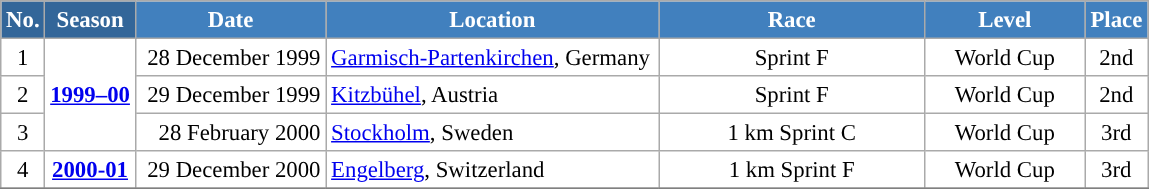<table class="wikitable sortable" style="font-size:95%; text-align:center; border:grey solid 1px; border-collapse:collapse; background:#ffffff;">
<tr style="background:#efefef;">
<th style="background-color:#369; color:white;">No.</th>
<th style="background-color:#369; color:white;">Season</th>
<th style="background-color:#4180be; color:white; width:120px;">Date</th>
<th style="background-color:#4180be; color:white; width:215px;">Location</th>
<th style="background-color:#4180be; color:white; width:170px;">Race</th>
<th style="background-color:#4180be; color:white; width:100px;">Level</th>
<th style="background-color:#4180be; color:white;">Place</th>
</tr>
<tr>
<td align="center">1</td>
<td rowspan="3" align="center"><strong><a href='#'>1999–00</a></strong></td>
<td align="right">28 December 1999</td>
<td align="left"> <a href='#'>Garmisch-Partenkirchen</a>, Germany</td>
<td>Sprint F</td>
<td>World Cup</td>
<td>2nd</td>
</tr>
<tr>
<td align="center">2</td>
<td align="right">29 December 1999</td>
<td align="left"> <a href='#'>Kitzbühel</a>, Austria</td>
<td>Sprint F</td>
<td>World Cup</td>
<td>2nd</td>
</tr>
<tr>
<td align="center">3</td>
<td align="right">28 February 2000</td>
<td align="left"> <a href='#'>Stockholm</a>, Sweden</td>
<td>1 km Sprint C</td>
<td>World Cup</td>
<td>3rd</td>
</tr>
<tr>
<td align="center">4</td>
<td><a href='#'><strong>2000-01</strong></a></td>
<td align="right">29 December 2000</td>
<td align="left"> <a href='#'>Engelberg</a>, Switzerland</td>
<td>1 km Sprint F</td>
<td>World Cup</td>
<td>3rd</td>
</tr>
<tr>
</tr>
</table>
